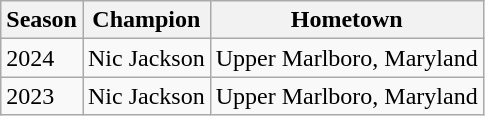<table class="wikitable">
<tr>
<th>Season</th>
<th>Champion</th>
<th>Hometown</th>
</tr>
<tr>
<td>2024</td>
<td>Nic Jackson</td>
<td>Upper Marlboro, Maryland</td>
</tr>
<tr>
<td>2023</td>
<td>Nic Jackson</td>
<td>Upper Marlboro, Maryland</td>
</tr>
</table>
